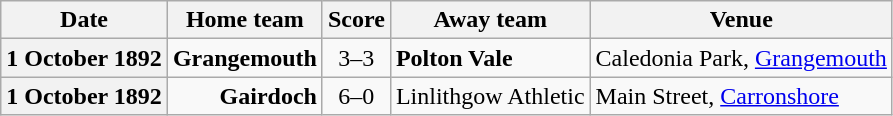<table class="wikitable football-result-list" style="max-width: 80em; text-align: center">
<tr>
<th scope="col">Date</th>
<th scope="col">Home team</th>
<th scope="col">Score</th>
<th scope="col">Away team</th>
<th scope="col">Venue</th>
</tr>
<tr>
<th scope="row">1 October 1892</th>
<td align=right><strong>Grangemouth</strong></td>
<td>3–3</td>
<td align=left><strong>Polton Vale</strong></td>
<td align=left>Caledonia Park, <a href='#'>Grangemouth</a></td>
</tr>
<tr>
<th scope="row">1 October 1892</th>
<td align=right><strong>Gairdoch</strong></td>
<td>6–0</td>
<td align=left>Linlithgow Athletic</td>
<td align=left>Main Street, <a href='#'>Carronshore</a></td>
</tr>
</table>
